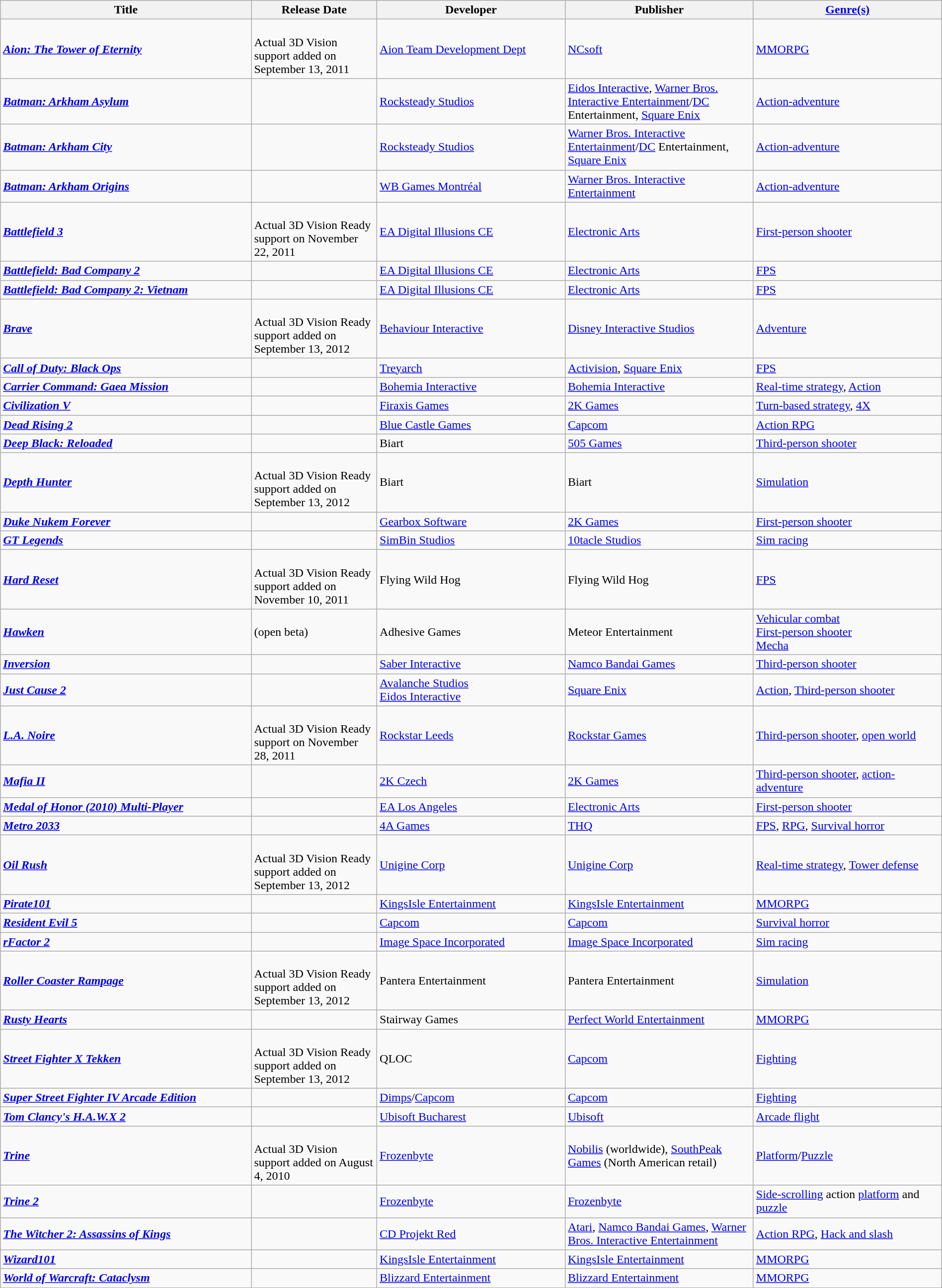<table class="wikitable sortable" style="width: 100%;">
<tr>
<th width=20%>Title</th>
<th width=10%>Release Date</th>
<th width=15%>Developer</th>
<th width=15%>Publisher</th>
<th width=15%><a href='#'>Genre(s)</a></th>
</tr>
<tr>
<td><strong><em><a href='#'>Aion: The Tower of Eternity</a></em></strong></td>
<td><br>Actual 3D Vision support added on September 13, 2011</td>
<td><a href='#'>Aion Team Development Dept</a></td>
<td><a href='#'>NCsoft</a></td>
<td><a href='#'>MMORPG</a></td>
</tr>
<tr>
<td><strong><em><a href='#'>Batman: Arkham Asylum</a></em></strong></td>
<td></td>
<td><a href='#'>Rocksteady Studios</a></td>
<td><a href='#'>Eidos Interactive</a>, <a href='#'>Warner Bros. Interactive Entertainment</a>/<a href='#'>DC</a> Entertainment, <a href='#'>Square Enix</a></td>
<td><a href='#'>Action-adventure</a></td>
</tr>
<tr>
<td><strong><em><a href='#'>Batman: Arkham City</a></em></strong></td>
<td></td>
<td><a href='#'>Rocksteady Studios</a></td>
<td><a href='#'>Warner Bros. Interactive Entertainment</a>/<a href='#'>DC</a> Entertainment, <a href='#'>Square Enix</a></td>
<td><a href='#'>Action-adventure</a></td>
</tr>
<tr>
<td><strong><em><a href='#'>Batman: Arkham Origins</a></em></strong></td>
<td></td>
<td><a href='#'>WB Games Montréal</a></td>
<td><a href='#'>Warner Bros. Interactive Entertainment</a></td>
<td><a href='#'>Action-adventure</a></td>
</tr>
<tr>
<td><strong><em><a href='#'>Battlefield 3</a></em></strong></td>
<td><br>Actual 3D Vision Ready support on November 22, 2011</td>
<td><a href='#'>EA Digital Illusions CE</a></td>
<td><a href='#'>Electronic Arts</a></td>
<td><a href='#'>First-person shooter</a></td>
</tr>
<tr>
<td><strong><em><a href='#'>Battlefield: Bad Company 2</a></em></strong></td>
<td></td>
<td><a href='#'>EA Digital Illusions CE</a></td>
<td><a href='#'>Electronic Arts</a></td>
<td><a href='#'>FPS</a></td>
</tr>
<tr>
<td><strong><em><a href='#'>Battlefield: Bad Company 2: Vietnam</a></em></strong></td>
<td></td>
<td><a href='#'>EA Digital Illusions CE</a></td>
<td><a href='#'>Electronic Arts</a></td>
<td><a href='#'>FPS</a></td>
</tr>
<tr>
<td><strong><em><a href='#'>Brave</a></em></strong></td>
<td><br>Actual 3D Vision Ready support added on September 13, 2012</td>
<td><a href='#'>Behaviour Interactive</a></td>
<td><a href='#'>Disney Interactive Studios</a></td>
<td><a href='#'>Adventure</a></td>
</tr>
<tr>
<td><strong><em><a href='#'>Call of Duty: Black Ops</a></em></strong></td>
<td></td>
<td><a href='#'>Treyarch</a></td>
<td><a href='#'>Activision</a>, <a href='#'>Square Enix</a></td>
<td><a href='#'>FPS</a></td>
</tr>
<tr>
<td><strong><em><a href='#'>Carrier Command: Gaea Mission</a></em></strong></td>
<td></td>
<td><a href='#'>Bohemia Interactive</a></td>
<td><a href='#'>Bohemia Interactive</a></td>
<td><a href='#'>Real-time strategy</a>, <a href='#'>Action</a></td>
</tr>
<tr>
<td><strong><em><a href='#'>Civilization V</a></em></strong></td>
<td></td>
<td><a href='#'>Firaxis Games</a></td>
<td><a href='#'>2K Games</a></td>
<td><a href='#'>Turn-based strategy</a>, <a href='#'>4X</a></td>
</tr>
<tr>
<td><strong><em><a href='#'>Dead Rising 2</a></em></strong></td>
<td></td>
<td><a href='#'>Blue Castle Games</a></td>
<td><a href='#'>Capcom</a></td>
<td><a href='#'>Action RPG</a></td>
</tr>
<tr>
<td><strong><em><a href='#'>Deep Black: Reloaded</a></em></strong></td>
<td></td>
<td>Biart</td>
<td><a href='#'>505 Games</a></td>
<td><a href='#'>Third-person shooter</a></td>
</tr>
<tr>
<td><strong><em><a href='#'>Depth Hunter</a></em></strong></td>
<td><br>Actual 3D Vision Ready support added on September 13, 2012</td>
<td>Biart</td>
<td>Biart</td>
<td><a href='#'>Simulation</a></td>
</tr>
<tr>
<td><strong><em><a href='#'>Duke Nukem Forever</a></em></strong></td>
<td></td>
<td><a href='#'>Gearbox Software</a></td>
<td><a href='#'>2K Games</a></td>
<td><a href='#'>First-person shooter</a></td>
</tr>
<tr>
<td><strong><em><a href='#'>GT Legends</a></em></strong></td>
<td></td>
<td><a href='#'>SimBin Studios</a></td>
<td><a href='#'>10tacle Studios</a></td>
<td><a href='#'>Sim racing</a></td>
</tr>
<tr>
<td><strong><em><a href='#'>Hard Reset</a></em></strong></td>
<td><br>Actual 3D Vision Ready support added on November 10, 2011</td>
<td>Flying Wild Hog</td>
<td>Flying Wild Hog</td>
<td><a href='#'>FPS</a></td>
</tr>
<tr>
<td><strong><em><a href='#'>Hawken</a></em></strong></td>
<td> (open beta)</td>
<td>Adhesive Games</td>
<td>Meteor Entertainment</td>
<td><a href='#'>Vehicular combat</a><br><a href='#'>First-person shooter</a><br><a href='#'>Mecha</a></td>
</tr>
<tr>
<td><strong><em><a href='#'>Inversion</a></em></strong></td>
<td></td>
<td><a href='#'>Saber Interactive</a></td>
<td><a href='#'>Namco Bandai Games</a></td>
<td><a href='#'>Third-person shooter</a></td>
</tr>
<tr>
<td><strong><em><a href='#'>Just Cause 2</a></em></strong></td>
<td></td>
<td><a href='#'>Avalanche Studios</a><br><a href='#'>Eidos Interactive</a></td>
<td><a href='#'>Square Enix</a></td>
<td><a href='#'>Action</a>, <a href='#'>Third-person shooter</a></td>
</tr>
<tr>
<td><strong><em><a href='#'>L.A. Noire</a></em></strong></td>
<td><br>Actual 3D Vision Ready support on November 28, 2011</td>
<td><a href='#'>Rockstar Leeds</a></td>
<td><a href='#'>Rockstar Games</a></td>
<td><a href='#'>Third-person shooter</a>, <a href='#'>open world</a></td>
</tr>
<tr>
<td><strong><em><a href='#'>Mafia II</a></em></strong></td>
<td></td>
<td><a href='#'>2K Czech</a></td>
<td><a href='#'>2K Games</a></td>
<td><a href='#'>Third-person shooter</a>, <a href='#'>action-adventure</a></td>
</tr>
<tr>
<td><strong><em><a href='#'>Medal of Honor (2010) Multi-Player</a></em></strong></td>
<td></td>
<td><a href='#'>EA Los Angeles</a></td>
<td><a href='#'>Electronic Arts</a></td>
<td><a href='#'>First-person shooter</a></td>
</tr>
<tr>
<td><strong><em><a href='#'>Metro 2033</a></em></strong></td>
<td></td>
<td><a href='#'>4A Games</a></td>
<td><a href='#'>THQ</a></td>
<td><a href='#'>FPS</a>, <a href='#'>RPG</a>, <a href='#'>Survival horror</a></td>
</tr>
<tr>
<td><strong><em><a href='#'>Oil Rush</a></em></strong></td>
<td><br>Actual 3D Vision Ready support added on September 13, 2012</td>
<td><a href='#'>Unigine Corp</a></td>
<td><a href='#'>Unigine Corp</a></td>
<td><a href='#'>Real-time strategy</a>, <a href='#'>Tower defense</a></td>
</tr>
<tr>
<td><strong><em><a href='#'>Pirate101</a></em></strong></td>
<td></td>
<td><a href='#'>KingsIsle Entertainment</a></td>
<td><a href='#'>KingsIsle Entertainment</a></td>
<td><a href='#'>MMORPG</a></td>
</tr>
<tr>
<td><strong><em><a href='#'>Resident Evil 5</a></em></strong></td>
<td></td>
<td><a href='#'>Capcom</a></td>
<td><a href='#'>Capcom</a></td>
<td><a href='#'>Survival horror</a></td>
</tr>
<tr>
<td><strong><em><a href='#'>rFactor 2</a></em></strong></td>
<td></td>
<td><a href='#'>Image Space Incorporated</a></td>
<td><a href='#'>Image Space Incorporated</a></td>
<td><a href='#'>Sim racing</a></td>
</tr>
<tr>
<td><strong><em><a href='#'>Roller Coaster Rampage</a></em></strong></td>
<td><br>Actual 3D Vision Ready support added on September 13, 2012</td>
<td>Pantera Entertainment</td>
<td>Pantera Entertainment</td>
<td><a href='#'>Simulation</a></td>
</tr>
<tr>
<td><strong><em><a href='#'>Rusty Hearts</a></em></strong></td>
<td> </td>
<td>Stairway Games</td>
<td><a href='#'>Perfect World Entertainment</a></td>
<td><a href='#'>MMORPG</a></td>
</tr>
<tr>
<td><strong><em><a href='#'>Street Fighter X Tekken</a></em></strong></td>
<td><br>Actual 3D Vision Ready support added on September 13, 2012</td>
<td>QLOC</td>
<td><a href='#'>Capcom</a></td>
<td><a href='#'>Fighting</a></td>
</tr>
<tr>
<td><strong><em><a href='#'>Super Street Fighter IV Arcade Edition</a></em></strong></td>
<td></td>
<td><a href='#'>Dimps</a>/<a href='#'>Capcom</a></td>
<td><a href='#'>Capcom</a></td>
<td><a href='#'>Fighting</a></td>
</tr>
<tr>
<td><strong><em><a href='#'>Tom Clancy's H.A.W.X 2</a></em></strong></td>
<td></td>
<td><a href='#'>Ubisoft Bucharest</a></td>
<td><a href='#'>Ubisoft</a></td>
<td><a href='#'>Arcade flight</a></td>
</tr>
<tr>
<td><strong><em><a href='#'>Trine</a></em></strong></td>
<td><br>Actual 3D Vision support added on August 4, 2010</td>
<td><a href='#'>Frozenbyte</a></td>
<td><a href='#'>Nobilis</a> (worldwide), <a href='#'>SouthPeak Games</a> (North American retail)</td>
<td><a href='#'>Platform</a>/<a href='#'>Puzzle</a></td>
</tr>
<tr>
<td><strong><em><a href='#'>Trine 2</a></em></strong></td>
<td></td>
<td><a href='#'>Frozenbyte</a></td>
<td><a href='#'>Frozenbyte</a></td>
<td><a href='#'>Side-scrolling</a> action <a href='#'>platform</a> and <a href='#'>puzzle</a></td>
</tr>
<tr>
<td><strong><em><a href='#'>The Witcher 2: Assassins of Kings</a></em></strong></td>
<td></td>
<td><a href='#'>CD Projekt Red</a></td>
<td><a href='#'>Atari</a>, <a href='#'>Namco Bandai Games</a>, <a href='#'>Warner Bros. Interactive Entertainment</a></td>
<td><a href='#'>Action RPG</a>, <a href='#'>Hack and slash</a></td>
</tr>
<tr>
<td><strong><em><a href='#'>Wizard101</a></em></strong></td>
<td></td>
<td><a href='#'>KingsIsle Entertainment</a></td>
<td><a href='#'>KingsIsle Entertainment</a></td>
<td><a href='#'>MMORPG</a></td>
</tr>
<tr>
<td><strong><em><a href='#'>World of Warcraft: Cataclysm</a></em></strong></td>
<td></td>
<td><a href='#'>Blizzard Entertainment</a></td>
<td><a href='#'>Blizzard Entertainment</a></td>
<td><a href='#'>MMORPG</a></td>
</tr>
</table>
